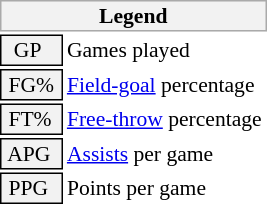<table class="toccolours" style="font-size: 90%; white-space: nowrap;">
<tr>
<th colspan="6" style="background:#f2f2f2; border:1px solid #aaa;">Legend</th>
</tr>
<tr>
<td style="background:#f2f2f2; border:1px solid black;">  GP</td>
<td>Games played</td>
</tr>
<tr>
<td style="background:#f2f2f2; border:1px solid black;"> FG% </td>
<td style="padding-right: 8px"><a href='#'>Field-goal</a> percentage</td>
</tr>
<tr>
<td style="background:#f2f2f2; border:1px solid black;"> FT% </td>
<td><a href='#'>Free-throw</a> percentage</td>
</tr>
<tr>
<td style="background:#f2f2f2; border:1px solid black;"> APG </td>
<td><a href='#'>Assists</a> per game</td>
</tr>
<tr>
<td style="background:#f2f2f2; border:1px solid black;"> PPG </td>
<td>Points per game</td>
</tr>
<tr>
</tr>
</table>
